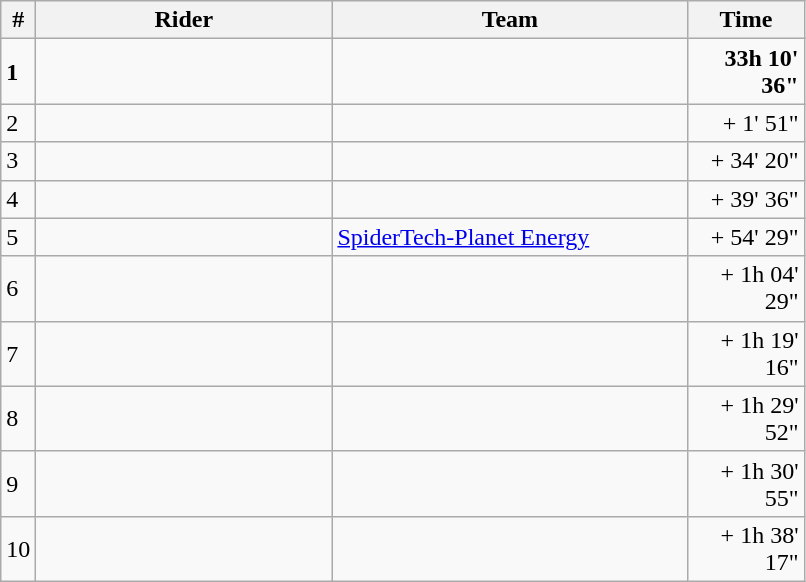<table class="wikitable">
<tr>
<th>#</th>
<th width="190">Rider</th>
<th width="230">Team</th>
<th width="70">Time</th>
</tr>
<tr>
<td><strong>1</strong></td>
<td><strong> </strong></td>
<td><strong></strong></td>
<td align=right><strong>33h 10' 36"</strong></td>
</tr>
<tr>
<td>2</td>
<td></td>
<td></td>
<td align=right>+ 1' 51"</td>
</tr>
<tr>
<td>3</td>
<td></td>
<td></td>
<td align=right>+ 34' 20"</td>
</tr>
<tr>
<td>4</td>
<td></td>
<td></td>
<td align=right>+ 39' 36"</td>
</tr>
<tr>
<td>5</td>
<td></td>
<td><a href='#'>SpiderTech-Planet Energy</a></td>
<td align=right>+ 54' 29"</td>
</tr>
<tr>
<td>6</td>
<td></td>
<td></td>
<td align=right>+ 1h 04' 29"</td>
</tr>
<tr>
<td>7</td>
<td></td>
<td></td>
<td align=right>+ 1h 19' 16"</td>
</tr>
<tr>
<td>8</td>
<td></td>
<td></td>
<td align=right>+ 1h 29' 52"</td>
</tr>
<tr>
<td>9</td>
<td></td>
<td></td>
<td align=right>+ 1h 30' 55"</td>
</tr>
<tr>
<td>10</td>
<td></td>
<td></td>
<td align=right>+ 1h 38' 17"</td>
</tr>
</table>
